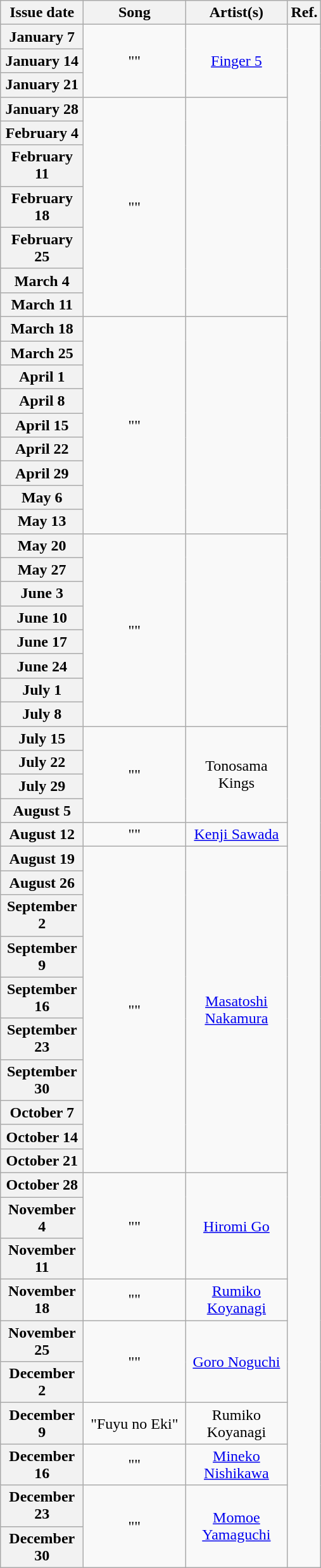<table class="wikitable plainrowheaders" style="text-align: center">
<tr>
<th width="80">Issue date</th>
<th width="100">Song</th>
<th width="100">Artist(s)</th>
<th width="20">Ref.</th>
</tr>
<tr>
<th scope="row">January 7</th>
<td rowspan="3">""</td>
<td rowspan="3"><a href='#'>Finger 5</a></td>
<td rowspan="52"></td>
</tr>
<tr>
<th scope="row">January 14</th>
</tr>
<tr>
<th scope="row">January 21</th>
</tr>
<tr>
<th scope="row">January 28</th>
<td rowspan="7">""</td>
<td rowspan="7"></td>
</tr>
<tr>
<th scope="row">February 4</th>
</tr>
<tr>
<th scope="row">February 11</th>
</tr>
<tr>
<th scope="row">February 18</th>
</tr>
<tr>
<th scope="row">February 25</th>
</tr>
<tr>
<th scope="row">March 4</th>
</tr>
<tr>
<th scope="row">March 11</th>
</tr>
<tr>
<th scope="row">March 18</th>
<td rowspan="9">""</td>
<td rowspan="9"></td>
</tr>
<tr>
<th scope="row">March 25</th>
</tr>
<tr>
<th scope="row">April 1</th>
</tr>
<tr>
<th scope="row">April 8</th>
</tr>
<tr>
<th scope="row">April 15</th>
</tr>
<tr>
<th scope="row">April 22</th>
</tr>
<tr>
<th scope="row">April 29</th>
</tr>
<tr>
<th scope="row">May 6</th>
</tr>
<tr>
<th scope="row">May 13</th>
</tr>
<tr>
<th scope="row">May 20</th>
<td rowspan="8">""</td>
<td rowspan="8"></td>
</tr>
<tr>
<th scope="row">May 27</th>
</tr>
<tr>
<th scope="row">June 3</th>
</tr>
<tr>
<th scope="row">June 10</th>
</tr>
<tr>
<th scope="row">June 17</th>
</tr>
<tr>
<th scope="row">June 24</th>
</tr>
<tr>
<th scope="row">July 1</th>
</tr>
<tr>
<th scope="row">July 8</th>
</tr>
<tr>
<th scope="row">July 15</th>
<td rowspan="4">""</td>
<td rowspan="4">Tonosama Kings</td>
</tr>
<tr>
<th scope="row">July 22</th>
</tr>
<tr>
<th scope="row">July 29</th>
</tr>
<tr>
<th scope="row">August 5</th>
</tr>
<tr>
<th scope="row">August 12</th>
<td rowspan="1">""</td>
<td rowspan="1"><a href='#'>Kenji Sawada</a></td>
</tr>
<tr>
<th scope="row">August 19</th>
<td rowspan="10">""</td>
<td rowspan="10"><a href='#'>Masatoshi Nakamura</a></td>
</tr>
<tr>
<th scope="row">August 26</th>
</tr>
<tr>
<th scope="row">September 2</th>
</tr>
<tr>
<th scope="row">September 9</th>
</tr>
<tr>
<th scope="row">September 16</th>
</tr>
<tr>
<th scope="row">September 23</th>
</tr>
<tr>
<th scope="row">September 30</th>
</tr>
<tr>
<th scope="row">October 7</th>
</tr>
<tr>
<th scope="row">October 14</th>
</tr>
<tr>
<th scope="row">October 21</th>
</tr>
<tr>
<th scope="row">October 28</th>
<td rowspan="3">""</td>
<td rowspan="3"><a href='#'>Hiromi Go</a></td>
</tr>
<tr>
<th scope="row">November 4</th>
</tr>
<tr>
<th scope="row">November 11</th>
</tr>
<tr>
<th scope="row">November 18</th>
<td rowspan="1">""</td>
<td rowspan="1"><a href='#'>Rumiko Koyanagi</a></td>
</tr>
<tr>
<th scope="row">November 25</th>
<td rowspan="2">""</td>
<td rowspan="2"><a href='#'>Goro Noguchi</a></td>
</tr>
<tr>
<th scope="row">December 2</th>
</tr>
<tr>
<th scope="row">December 9</th>
<td rowspan="1">"Fuyu no Eki"</td>
<td rowspan="1">Rumiko Koyanagi</td>
</tr>
<tr>
<th scope="row">December 16</th>
<td rowspan="1">""</td>
<td rowspan="1"><a href='#'>Mineko Nishikawa</a></td>
</tr>
<tr>
<th scope="row">December 23</th>
<td rowspan="2">""</td>
<td rowspan="2"><a href='#'>Momoe Yamaguchi</a></td>
</tr>
<tr>
<th scope="row">December 30</th>
</tr>
</table>
